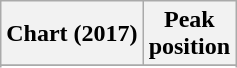<table class="wikitable sortable plainrowheaders" style="text-align:center">
<tr>
<th scope="col">Chart (2017)</th>
<th scope="col">Peak<br>position</th>
</tr>
<tr>
</tr>
<tr>
</tr>
<tr>
</tr>
</table>
